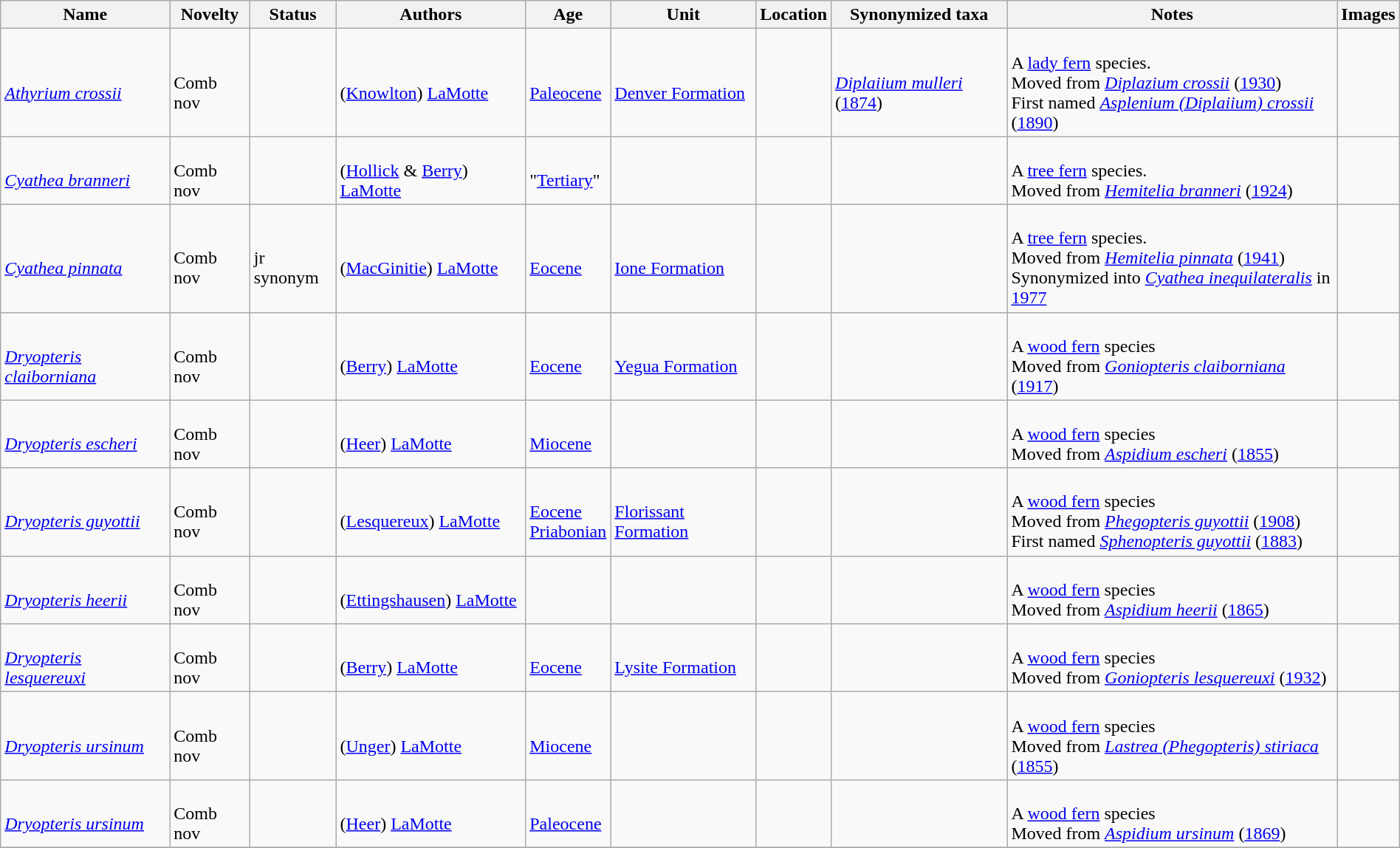<table class="wikitable sortable" align="center" width="100%">
<tr>
<th>Name</th>
<th>Novelty</th>
<th>Status</th>
<th>Authors</th>
<th>Age</th>
<th>Unit</th>
<th>Location</th>
<th>Synonymized taxa</th>
<th>Notes</th>
<th>Images</th>
</tr>
<tr>
<td><br><em><a href='#'>Athyrium crossii</a></em></td>
<td><br>Comb nov</td>
<td></td>
<td><br>(<a href='#'>Knowlton</a>) <a href='#'>LaMotte</a></td>
<td><br><a href='#'>Paleocene</a></td>
<td><br><a href='#'>Denver Formation</a></td>
<td><br><br></td>
<td><br><em><a href='#'>Diplaiium mulleri</a></em> (<a href='#'>1874</a>)</td>
<td><br>A <a href='#'>lady fern</a> species.<br> Moved from <em><a href='#'>Diplazium crossii</a></em> (<a href='#'>1930</a>)<br> First named <em><a href='#'>Asplenium (Diplaiium) crossii</a></em> (<a href='#'>1890</a>)</td>
<td></td>
</tr>
<tr>
<td><br><em><a href='#'>Cyathea branneri</a></em></td>
<td><br>Comb nov</td>
<td></td>
<td><br>(<a href='#'>Hollick</a> & <a href='#'>Berry</a>) <a href='#'>LaMotte</a></td>
<td><br>"<a href='#'>Tertiary</a>"</td>
<td></td>
<td><br></td>
<td></td>
<td><br>A <a href='#'>tree fern</a> species.<br> Moved from <em><a href='#'>Hemitelia branneri</a></em> (<a href='#'>1924</a>)</td>
<td></td>
</tr>
<tr>
<td><br><em><a href='#'>Cyathea pinnata</a></em></td>
<td><br>Comb nov</td>
<td><br>jr synonym</td>
<td><br>(<a href='#'>MacGinitie</a>) <a href='#'>LaMotte</a></td>
<td><br><a href='#'>Eocene</a></td>
<td><br><a href='#'>Ione Formation</a></td>
<td><br><br></td>
<td></td>
<td><br>A <a href='#'>tree fern</a> species.<br> Moved from <em><a href='#'>Hemitelia pinnata</a></em> (<a href='#'>1941</a>)<br> Synonymized into <em><a href='#'>Cyathea inequilateralis</a></em> in <a href='#'>1977</a></td>
<td><br></td>
</tr>
<tr>
<td><br><em><a href='#'>Dryopteris claiborniana</a></em></td>
<td><br>Comb nov</td>
<td></td>
<td><br>(<a href='#'>Berry</a>) <a href='#'>LaMotte</a></td>
<td><br><a href='#'>Eocene</a></td>
<td><br><a href='#'>Yegua Formation</a></td>
<td><br><br></td>
<td></td>
<td><br>A <a href='#'>wood fern</a> species<br> Moved from <em><a href='#'>Goniopteris claiborniana</a></em> (<a href='#'>1917</a>)</td>
<td></td>
</tr>
<tr>
<td><br><em><a href='#'>Dryopteris escheri</a></em></td>
<td><br>Comb nov</td>
<td></td>
<td><br>(<a href='#'>Heer</a>) <a href='#'>LaMotte</a></td>
<td><br><a href='#'>Miocene</a></td>
<td></td>
<td><br></td>
<td></td>
<td><br>A <a href='#'>wood fern</a> species<br> Moved from <em><a href='#'>Aspidium escheri</a></em> (<a href='#'>1855</a>)</td>
<td></td>
</tr>
<tr>
<td><br><em><a href='#'>Dryopteris guyottii</a></em></td>
<td><br>Comb nov</td>
<td></td>
<td><br>(<a href='#'>Lesquereux</a>) <a href='#'>LaMotte</a></td>
<td><br><a href='#'>Eocene</a><br><a href='#'>Priabonian</a></td>
<td><br><a href='#'>Florissant Formation</a></td>
<td><br><br></td>
<td></td>
<td><br>A <a href='#'>wood fern</a> species<br> Moved from <em><a href='#'>Phegopteris guyottii</a></em> (<a href='#'>1908</a>)<br> First named <em><a href='#'>Sphenopteris guyottii</a></em> (<a href='#'>1883</a>)</td>
<td></td>
</tr>
<tr>
<td><br><em><a href='#'>Dryopteris heerii</a></em></td>
<td><br>Comb nov</td>
<td></td>
<td><br>(<a href='#'>Ettingshausen</a>) <a href='#'>LaMotte</a></td>
<td></td>
<td></td>
<td></td>
<td></td>
<td><br>A <a href='#'>wood fern</a> species<br> Moved from <em><a href='#'>Aspidium heerii</a></em> (<a href='#'>1865</a>)</td>
<td></td>
</tr>
<tr>
<td><br><em><a href='#'>Dryopteris lesquereuxi</a></em></td>
<td><br>Comb nov</td>
<td></td>
<td><br>(<a href='#'>Berry</a>) <a href='#'>LaMotte</a></td>
<td><br><a href='#'>Eocene</a></td>
<td><br><a href='#'>Lysite Formation</a></td>
<td><br><br></td>
<td><br></td>
<td><br>A <a href='#'>wood fern</a> species<br> Moved from <em><a href='#'>Goniopteris lesquereuxi</a></em> (<a href='#'>1932</a>)</td>
<td></td>
</tr>
<tr>
<td><br><em><a href='#'>Dryopteris ursinum</a></em></td>
<td><br>Comb nov</td>
<td></td>
<td><br>(<a href='#'>Unger</a>) <a href='#'>LaMotte</a></td>
<td><br><a href='#'>Miocene</a></td>
<td></td>
<td><br></td>
<td></td>
<td><br>A <a href='#'>wood fern</a> species<br> Moved from <em><a href='#'>Lastrea (Phegopteris) stiriaca</a></em> (<a href='#'>1855</a>)</td>
<td></td>
</tr>
<tr>
<td><br><em><a href='#'>Dryopteris ursinum</a></em></td>
<td><br>Comb nov</td>
<td></td>
<td><br>(<a href='#'>Heer</a>) <a href='#'>LaMotte</a></td>
<td><br><a href='#'>Paleocene</a></td>
<td></td>
<td><br></td>
<td></td>
<td><br>A <a href='#'>wood fern</a> species<br> Moved from <em><a href='#'>Aspidium ursinum</a></em> (<a href='#'>1869</a>)</td>
<td></td>
</tr>
<tr>
</tr>
</table>
